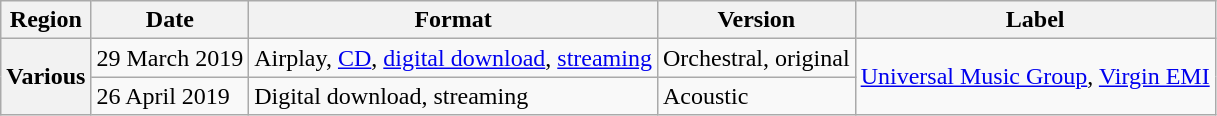<table class="wikitable plainrowheaders">
<tr>
<th scope="col">Region</th>
<th scope="col">Date</th>
<th scope="col">Format</th>
<th scope="col">Version</th>
<th scope="col">Label</th>
</tr>
<tr>
<th scope="row" rowspan="2">Various</th>
<td>29 March 2019</td>
<td>Airplay, <a href='#'>CD</a>, <a href='#'>digital download</a>, <a href='#'>streaming</a></td>
<td>Orchestral, original</td>
<td rowspan="2"><a href='#'>Universal Music Group</a>, <a href='#'>Virgin EMI</a></td>
</tr>
<tr>
<td>26 April 2019</td>
<td>Digital download, streaming</td>
<td>Acoustic</td>
</tr>
</table>
